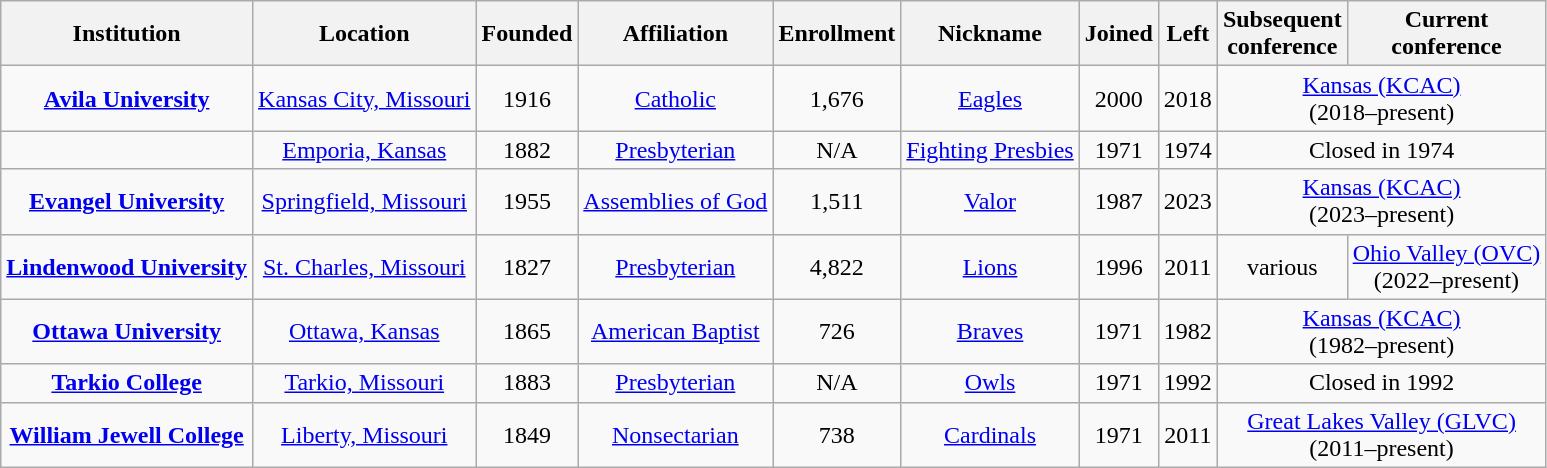<table class="wikitable sortable" style="text-align:center">
<tr>
<th>Institution</th>
<th>Location</th>
<th>Founded</th>
<th>Affiliation</th>
<th>Enrollment</th>
<th>Nickname</th>
<th>Joined</th>
<th>Left</th>
<th>Subsequent<br>conference</th>
<th>Current<br>conference</th>
</tr>
<tr>
<td><strong><a href='#'>Avila University</a></strong></td>
<td><a href='#'>Kansas City, Missouri</a></td>
<td>1916</td>
<td><a href='#'>Catholic</a><br></td>
<td>1,676</td>
<td><a href='#'>Eagles</a></td>
<td>2000</td>
<td>2018</td>
<td colspan=2"><a href='#'>Kansas (KCAC)</a><br>(2018–present)</td>
</tr>
<tr>
<td></td>
<td><a href='#'>Emporia, Kansas</a></td>
<td>1882</td>
<td><a href='#'>Presbyterian</a></td>
<td>N/A</td>
<td><a href='#'>Fighting Presbies</a></td>
<td>1971</td>
<td>1974</td>
<td colspan=2">Closed in 1974</td>
</tr>
<tr>
<td><strong><a href='#'>Evangel University</a></strong></td>
<td><a href='#'>Springfield, Missouri</a></td>
<td>1955</td>
<td><a href='#'>Assemblies of God</a></td>
<td>1,511</td>
<td><a href='#'>Valor</a></td>
<td>1987</td>
<td>2023</td>
<td colspan=2"><a href='#'>Kansas (KCAC)</a><br>(2023–present)</td>
</tr>
<tr>
<td><strong><a href='#'>Lindenwood University</a></strong></td>
<td><a href='#'>St. Charles, Missouri</a></td>
<td>1827</td>
<td><a href='#'>Presbyterian</a><br></td>
<td>4,822</td>
<td><a href='#'>Lions</a></td>
<td>1996</td>
<td>2011</td>
<td>various</td>
<td><a href='#'>Ohio Valley (OVC)</a><br>(2022–present)</td>
</tr>
<tr>
<td><strong><a href='#'>Ottawa University</a></strong></td>
<td><a href='#'>Ottawa, Kansas</a></td>
<td>1865</td>
<td><a href='#'>American Baptist</a></td>
<td>726</td>
<td><a href='#'>Braves</a></td>
<td>1971</td>
<td>1982</td>
<td colspan=2"><a href='#'>Kansas (KCAC)</a><br>(1982–present)</td>
</tr>
<tr>
<td><strong><a href='#'>Tarkio College</a></strong></td>
<td><a href='#'>Tarkio, Missouri</a></td>
<td>1883</td>
<td><a href='#'>Presbyterian</a><br></td>
<td>N/A</td>
<td><a href='#'>Owls</a></td>
<td>1971</td>
<td>1992</td>
<td colspan=2">Closed in 1992</td>
</tr>
<tr>
<td><strong><a href='#'>William Jewell College</a></strong></td>
<td><a href='#'>Liberty, Missouri</a></td>
<td>1849</td>
<td><a href='#'>Nonsectarian</a></td>
<td>738</td>
<td><a href='#'>Cardinals</a></td>
<td>1971</td>
<td>2011</td>
<td colspan=2"><a href='#'>Great Lakes Valley (GLVC)</a><br>(2011–present)</td>
</tr>
</table>
